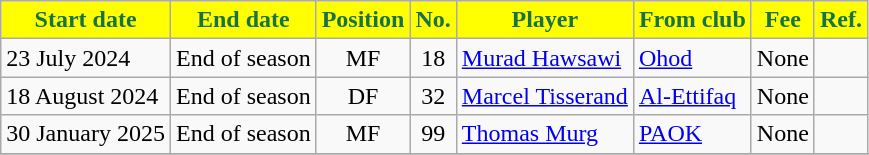<table class="wikitable sortable">
<tr>
<th style="background:#FFFF00; color:#177245;">Start date</th>
<th style="background:#FFFF00; color:#177245;">End date</th>
<th style="background:#FFFF00; color:#177245;">Position</th>
<th style="background:#FFFF00; color:#177245;">No.</th>
<th style="background:#FFFF00; color:#177245;">Player</th>
<th style="background:#FFFF00; color:#177245;">From club</th>
<th style="background:#FFFF00; color:#177245;">Fee</th>
<th style="background:#FFFF00; color:#177245;">Ref.</th>
</tr>
<tr>
<td>23 July 2024</td>
<td>End of season</td>
<td style="text-align:center;">MF</td>
<td style="text-align:center;">18</td>
<td style="text-align:left;"> <a href='#'>Murad Hawsawi</a></td>
<td style="text-align:left;"> <a href='#'>Ohod</a></td>
<td>None</td>
<td></td>
</tr>
<tr>
<td>18 August 2024</td>
<td>End of season</td>
<td style="text-align:center;">DF</td>
<td style="text-align:center;">32</td>
<td style="text-align:left;"> <a href='#'>Marcel Tisserand</a></td>
<td style="text-align:left;"> <a href='#'>Al-Ettifaq</a></td>
<td>None</td>
<td></td>
</tr>
<tr>
<td>30 January 2025</td>
<td>End of season</td>
<td style="text-align:center;">MF</td>
<td style="text-align:center;">99</td>
<td style="text-align:left;"> <a href='#'>Thomas Murg</a></td>
<td style="text-align:left;"> <a href='#'>PAOK</a></td>
<td>None</td>
<td></td>
</tr>
<tr>
</tr>
</table>
